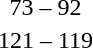<table style="text-align:center">
<tr>
<th width=200></th>
<th width=100></th>
<th width=200></th>
</tr>
<tr>
<td align=right></td>
<td>73 – 92</td>
<td align=left></td>
</tr>
<tr>
<td align=right></td>
<td>121 – 119</td>
<td align=left></td>
</tr>
</table>
